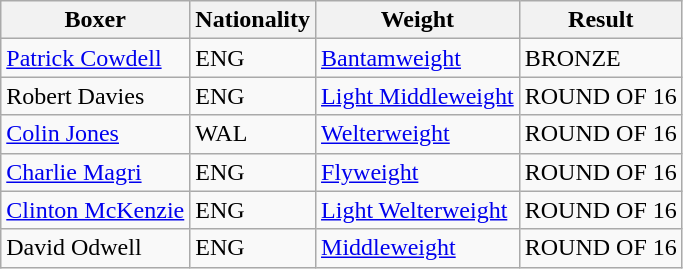<table class="wikitable">
<tr>
<th>Boxer</th>
<th>Nationality</th>
<th>Weight</th>
<th>Result</th>
</tr>
<tr>
<td><a href='#'>Patrick Cowdell</a></td>
<td> ENG</td>
<td><a href='#'>Bantamweight</a></td>
<td>BRONZE</td>
</tr>
<tr>
<td>Robert Davies</td>
<td> ENG</td>
<td><a href='#'>Light Middleweight</a></td>
<td>ROUND OF 16</td>
</tr>
<tr>
<td><a href='#'>Colin Jones</a></td>
<td> WAL</td>
<td><a href='#'>Welterweight</a></td>
<td>ROUND OF 16</td>
</tr>
<tr>
<td><a href='#'>Charlie Magri</a></td>
<td> ENG</td>
<td><a href='#'>Flyweight</a></td>
<td>ROUND OF 16</td>
</tr>
<tr>
<td><a href='#'>Clinton McKenzie</a></td>
<td> ENG</td>
<td><a href='#'>Light Welterweight</a></td>
<td>ROUND OF 16</td>
</tr>
<tr>
<td>David Odwell</td>
<td> ENG</td>
<td><a href='#'>Middleweight</a></td>
<td>ROUND OF 16</td>
</tr>
</table>
